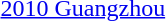<table>
<tr>
<td><a href='#'>2010 Guangzhou</a></td>
<td></td>
<td></td>
<td></td>
</tr>
</table>
